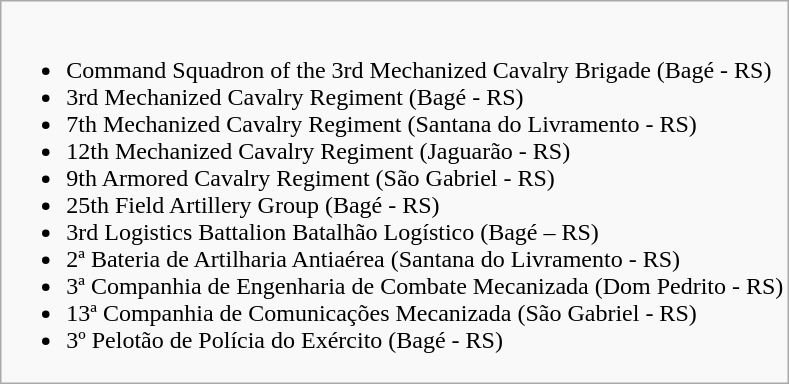<table class="wikitable mw-collapsible mw-collapsed" role="presentation" style="float:left;">
<tr>
<td><br><ul><li>Command Squadron of the 3rd Mechanized Cavalry Brigade (Bagé - RS)</li><li>3rd Mechanized Cavalry Regiment (Bagé - RS)</li><li>7th Mechanized Cavalry Regiment (Santana do Livramento - RS)</li><li>12th Mechanized Cavalry Regiment (Jaguarão - RS)</li><li>9th Armored Cavalry Regiment (São Gabriel - RS)</li><li>25th Field Artillery Group (Bagé - RS)</li><li>3rd Logistics Battalion Batalhão Logístico (Bagé – RS)</li><li>2ª Bateria de Artilharia Antiaérea (Santana do Livramento - RS)</li><li>3ª Companhia de Engenharia de Combate Mecanizada (Dom Pedrito - RS)</li><li>13ª Companhia de Comunicações Mecanizada (São Gabriel - RS)</li><li>3º Pelotão de Polícia do Exército (Bagé - RS)</li></ul></td>
</tr>
</table>
